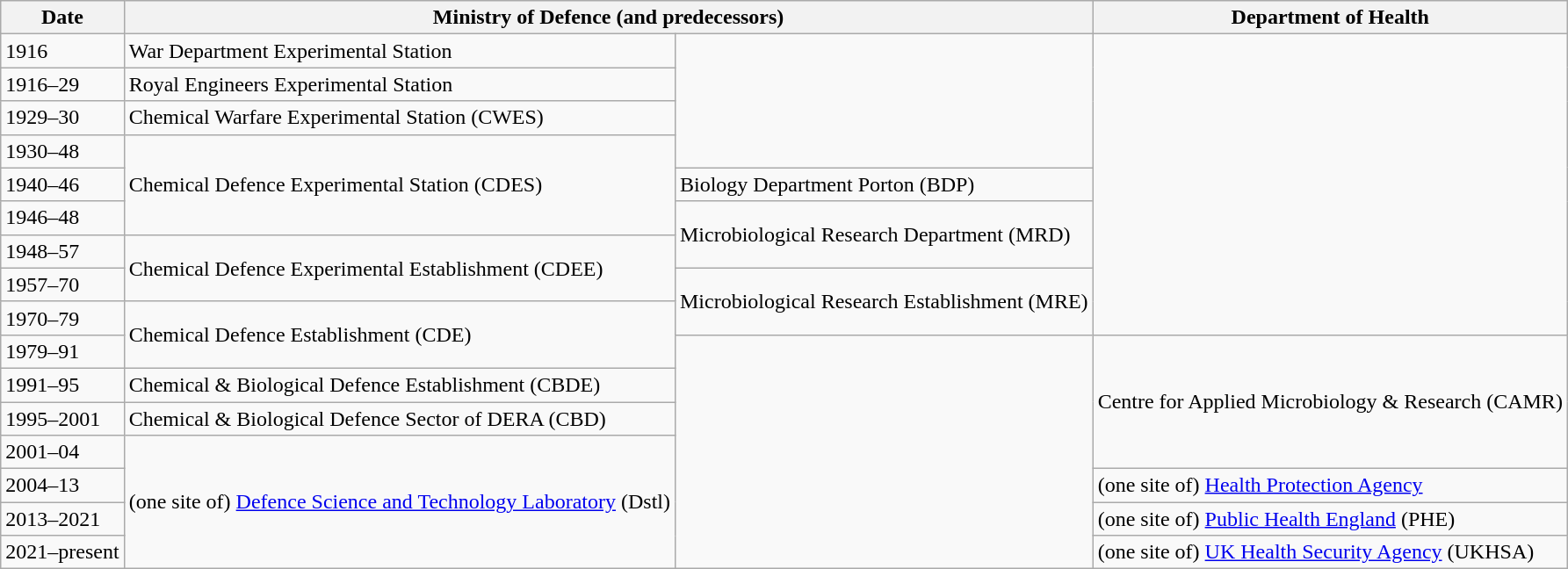<table class="wikitable">
<tr>
<th align="center">Date</th>
<th colspan="2" align="center">Ministry of Defence (and predecessors)</th>
<th align="center">Department of Health</th>
</tr>
<tr>
<td>1916</td>
<td>War Department Experimental Station</td>
<td rowspan="4"></td>
<td rowspan="9"></td>
</tr>
<tr>
<td>1916–29</td>
<td>Royal Engineers Experimental Station</td>
</tr>
<tr>
<td>1929–30</td>
<td>Chemical Warfare Experimental Station (CWES)</td>
</tr>
<tr>
<td>1930–48</td>
<td rowspan="3">Chemical Defence Experimental Station (CDES)</td>
</tr>
<tr>
<td>1940–46</td>
<td>Biology Department Porton (BDP)</td>
</tr>
<tr>
<td>1946–48</td>
<td rowspan="2">Microbiological Research Department (MRD)</td>
</tr>
<tr>
<td>1948–57</td>
<td rowspan="2">Chemical Defence Experimental Establishment (CDEE)</td>
</tr>
<tr>
<td>1957–70</td>
<td rowspan="2">Microbiological Research Establishment (MRE)</td>
</tr>
<tr>
<td>1970–79</td>
<td rowspan="2">Chemical Defence Establishment (CDE)</td>
</tr>
<tr>
<td>1979–91</td>
<td rowspan="7"></td>
<td rowspan="4">Centre for Applied Microbiology & Research (CAMR)</td>
</tr>
<tr>
<td>1991–95</td>
<td>Chemical & Biological Defence Establishment (CBDE)</td>
</tr>
<tr>
<td>1995–2001</td>
<td>Chemical & Biological Defence Sector of DERA (CBD)</td>
</tr>
<tr>
<td>2001–04</td>
<td rowspan="4">(one site of) <a href='#'>Defence Science and Technology Laboratory</a> (Dstl)</td>
</tr>
<tr>
<td>2004–13</td>
<td>(one site of) <a href='#'>Health Protection Agency</a></td>
</tr>
<tr>
<td>2013–2021</td>
<td>(one site of) <a href='#'>Public Health England</a> (PHE)</td>
</tr>
<tr>
<td>2021–present</td>
<td>(one site of) <a href='#'>UK Health Security Agency</a> (UKHSA)</td>
</tr>
</table>
